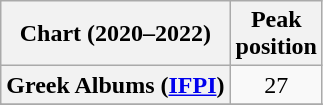<table class="wikitable sortable plainrowheaders" style="text-align:center">
<tr>
<th scope="col">Chart (2020–2022)</th>
<th scope="col">Peak<br>position</th>
</tr>
<tr>
<th scope="row">Greek Albums (<a href='#'>IFPI</a>)</th>
<td>27</td>
</tr>
<tr>
</tr>
<tr>
</tr>
</table>
